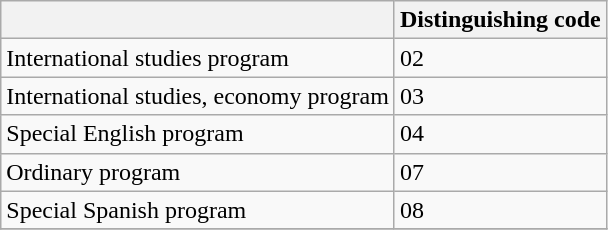<table class="wikitable">
<tr>
<th></th>
<th>Distinguishing code</th>
</tr>
<tr>
<td>International studies program</td>
<td>02</td>
</tr>
<tr>
<td>International studies, economy program</td>
<td>03</td>
</tr>
<tr>
<td>Special English program</td>
<td>04</td>
</tr>
<tr>
<td>Ordinary program</td>
<td>07</td>
</tr>
<tr>
<td>Special Spanish program</td>
<td>08</td>
</tr>
<tr>
</tr>
</table>
